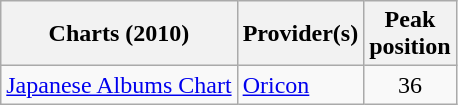<table class="wikitable">
<tr>
<th>Charts (2010)</th>
<th>Provider(s)</th>
<th>Peak<br>position</th>
</tr>
<tr>
<td><a href='#'>Japanese Albums Chart</a></td>
<td><a href='#'>Oricon</a></td>
<td style="text-align:center;">36</td>
</tr>
</table>
